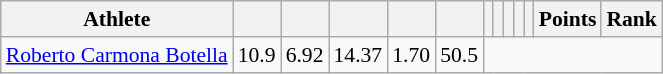<table class=wikitable style=font-size:90%;text-align:center>
<tr>
<th>Athlete</th>
<th></th>
<th></th>
<th></th>
<th></th>
<th></th>
<th></th>
<th></th>
<th></th>
<th></th>
<th></th>
<th>Points</th>
<th>Rank</th>
</tr>
<tr>
<td align=left><a href='#'>Roberto Carmona Botella</a></td>
<td>10.9</td>
<td>6.92</td>
<td>14.37</td>
<td>1.70</td>
<td>50.5</td>
<td colspan=7></td>
</tr>
</table>
